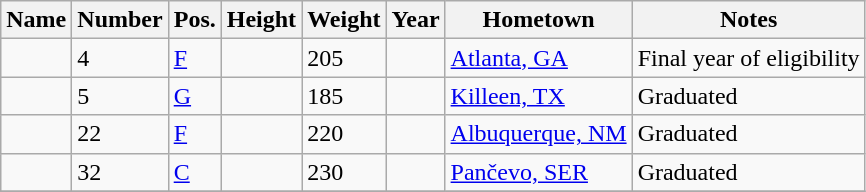<table class="wikitable sortable" border="1">
<tr>
<th>Name</th>
<th>Number</th>
<th>Pos.</th>
<th>Height</th>
<th>Weight</th>
<th>Year</th>
<th>Hometown</th>
<th class="unsortable">Notes</th>
</tr>
<tr>
<td></td>
<td>4</td>
<td><a href='#'>F</a></td>
<td></td>
<td>205</td>
<td></td>
<td><a href='#'>Atlanta, GA</a></td>
<td>Final year of eligibility</td>
</tr>
<tr>
<td></td>
<td>5</td>
<td><a href='#'>G</a></td>
<td></td>
<td>185</td>
<td></td>
<td><a href='#'>Killeen, TX</a></td>
<td>Graduated</td>
</tr>
<tr>
<td></td>
<td>22</td>
<td><a href='#'>F</a></td>
<td></td>
<td>220</td>
<td></td>
<td><a href='#'>Albuquerque, NM</a></td>
<td>Graduated</td>
</tr>
<tr>
<td></td>
<td>32</td>
<td><a href='#'>C</a></td>
<td></td>
<td>230</td>
<td></td>
<td><a href='#'>Pančevo, SER</a></td>
<td>Graduated</td>
</tr>
<tr>
</tr>
</table>
